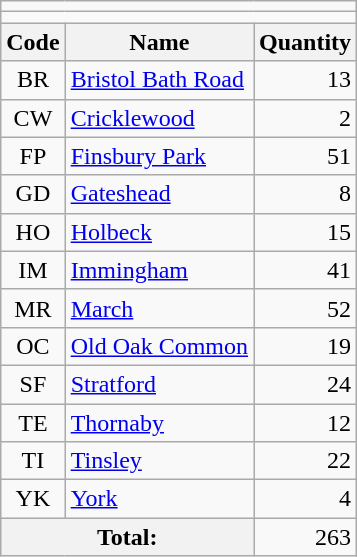<table class="wikitable floatright">
<tr>
<td colspan=3></td>
</tr>
<tr>
<td colspan=3></td>
</tr>
<tr>
<th>Code</th>
<th>Name</th>
<th>Quantity</th>
</tr>
<tr>
<td style="text-align:center">BR</td>
<td><a href='#'>Bristol Bath Road</a></td>
<td style="text-align:right">13</td>
</tr>
<tr>
<td style="text-align:center">CW</td>
<td><a href='#'>Cricklewood</a></td>
<td style="text-align:right">2</td>
</tr>
<tr>
<td style="text-align:center">FP</td>
<td><a href='#'>Finsbury Park</a></td>
<td style="text-align:right">51</td>
</tr>
<tr>
<td style="text-align:center">GD</td>
<td><a href='#'>Gateshead</a></td>
<td style="text-align:right">8</td>
</tr>
<tr>
<td style="text-align:center">HO</td>
<td><a href='#'>Holbeck</a></td>
<td style="text-align:right">15</td>
</tr>
<tr>
<td style="text-align:center">IM</td>
<td><a href='#'>Immingham</a></td>
<td style="text-align:right">41</td>
</tr>
<tr>
<td style="text-align:center">MR</td>
<td><a href='#'>March</a></td>
<td style="text-align:right">52</td>
</tr>
<tr>
<td style="text-align:center">OC</td>
<td><a href='#'>Old Oak Common</a></td>
<td style="text-align:right">19</td>
</tr>
<tr>
<td style="text-align:center">SF</td>
<td><a href='#'>Stratford</a></td>
<td style="text-align:right">24</td>
</tr>
<tr>
<td style="text-align:center">TE</td>
<td><a href='#'>Thornaby</a></td>
<td style="text-align:right">12</td>
</tr>
<tr>
<td style="text-align:center">TI</td>
<td><a href='#'>Tinsley</a></td>
<td style="text-align:right">22</td>
</tr>
<tr>
<td style="text-align:center">YK</td>
<td><a href='#'>York</a></td>
<td style="text-align:right">4</td>
</tr>
<tr>
<th colspan=2 scope=row>Total:</th>
<td style="text-align:right">263</td>
</tr>
</table>
